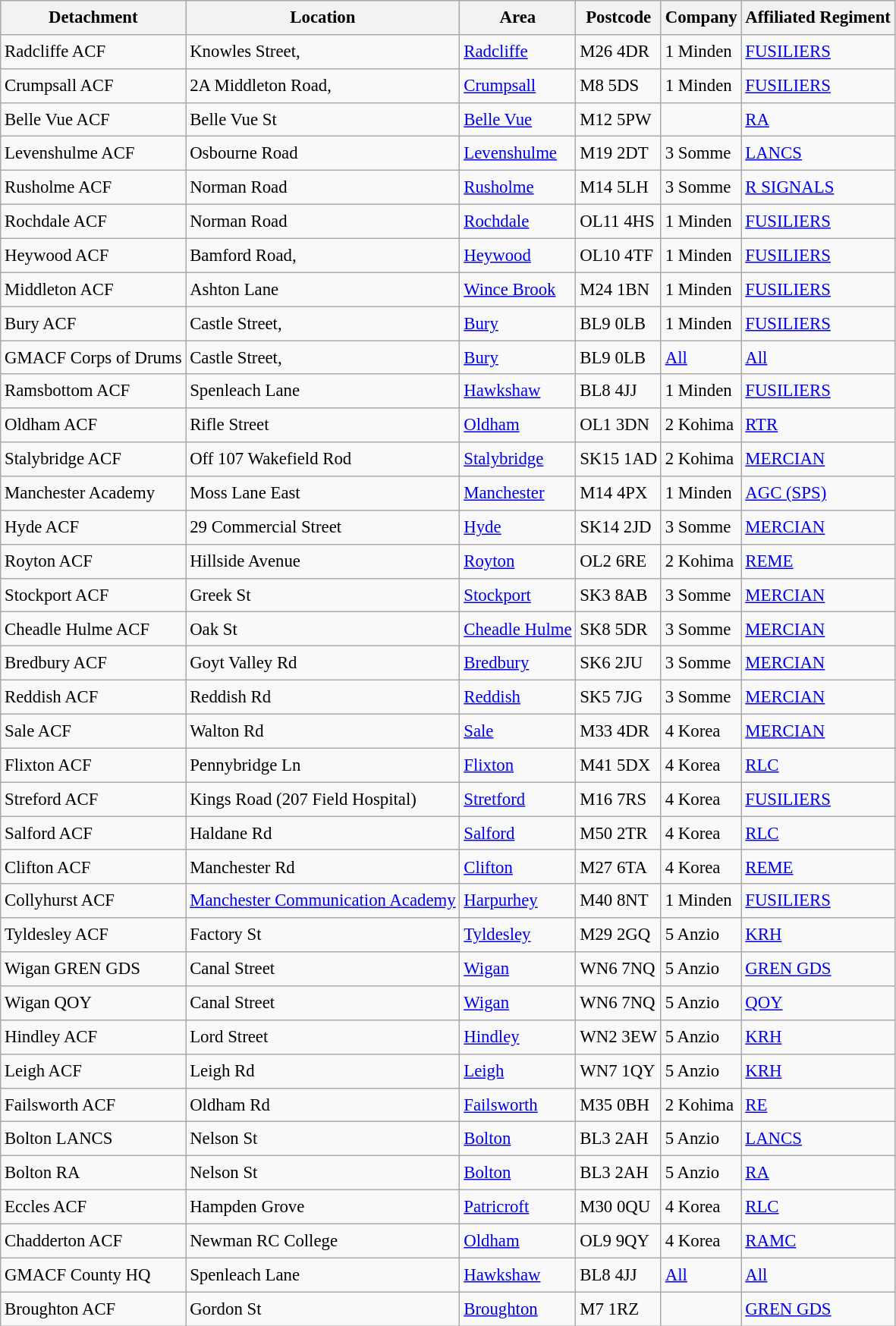<table class="wikitable sortable" style="font-size:95%;border:0px;text-align:left;line-height:150%;">
<tr>
<th>Detachment</th>
<th>Location</th>
<th>Area</th>
<th>Postcode</th>
<th>Company</th>
<th>Affiliated Regiment</th>
</tr>
<tr>
<td>Radcliffe ACF</td>
<td>Knowles Street,</td>
<td><a href='#'>Radcliffe</a></td>
<td>M26 4DR</td>
<td>1 Minden</td>
<td><a href='#'>FUSILIERS</a></td>
</tr>
<tr>
<td>Crumpsall ACF</td>
<td>2A Middleton Road,</td>
<td><a href='#'>Crumpsall</a></td>
<td>M8 5DS</td>
<td>1 Minden</td>
<td><a href='#'>FUSILIERS</a></td>
</tr>
<tr>
<td>Belle Vue ACF</td>
<td>Belle Vue St</td>
<td><a href='#'>Belle Vue</a></td>
<td>M12 5PW</td>
<td></td>
<td><a href='#'>RA</a></td>
</tr>
<tr>
<td>Levenshulme ACF</td>
<td>Osbourne Road</td>
<td><a href='#'>Levenshulme</a></td>
<td>M19 2DT</td>
<td>3 Somme</td>
<td><a href='#'>LANCS</a></td>
</tr>
<tr>
<td>Rusholme ACF</td>
<td>Norman Road</td>
<td><a href='#'>Rusholme</a></td>
<td>M14 5LH</td>
<td>3 Somme</td>
<td><a href='#'>R SIGNALS</a></td>
</tr>
<tr>
<td>Rochdale ACF</td>
<td>Norman Road</td>
<td><a href='#'>Rochdale</a></td>
<td>OL11 4HS</td>
<td>1 Minden</td>
<td><a href='#'>FUSILIERS</a></td>
</tr>
<tr>
<td>Heywood ACF</td>
<td>Bamford Road,</td>
<td><a href='#'>Heywood</a></td>
<td>OL10 4TF</td>
<td>1 Minden</td>
<td><a href='#'>FUSILIERS</a></td>
</tr>
<tr>
<td>Middleton ACF</td>
<td>Ashton Lane</td>
<td><a href='#'>Wince Brook</a></td>
<td>M24 1BN</td>
<td>1 Minden</td>
<td><a href='#'>FUSILIERS</a></td>
</tr>
<tr>
<td>Bury ACF</td>
<td>Castle Street,</td>
<td><a href='#'>Bury</a></td>
<td>BL9 0LB</td>
<td>1 Minden</td>
<td><a href='#'>FUSILIERS</a></td>
</tr>
<tr>
<td>GMACF Corps of Drums</td>
<td>Castle Street,</td>
<td><a href='#'>Bury</a></td>
<td>BL9 0LB</td>
<td><a href='#'>All</a></td>
<td><a href='#'>All</a></td>
</tr>
<tr>
<td>Ramsbottom ACF</td>
<td>Spenleach Lane</td>
<td><a href='#'>Hawkshaw</a></td>
<td>BL8 4JJ</td>
<td>1 Minden</td>
<td><a href='#'>FUSILIERS</a></td>
</tr>
<tr>
<td>Oldham ACF</td>
<td>Rifle Street</td>
<td><a href='#'>Oldham</a></td>
<td>OL1 3DN</td>
<td>2 Kohima</td>
<td><a href='#'>RTR</a></td>
</tr>
<tr>
<td>Stalybridge ACF</td>
<td>Off 107 Wakefield Rod</td>
<td><a href='#'>Stalybridge</a></td>
<td>SK15 1AD</td>
<td>2 Kohima</td>
<td><a href='#'>MERCIAN</a></td>
</tr>
<tr>
<td>Manchester Academy</td>
<td>Moss Lane East</td>
<td><a href='#'>Manchester</a></td>
<td>M14 4PX</td>
<td>1 Minden</td>
<td><a href='#'>AGC (SPS)</a></td>
</tr>
<tr>
<td>Hyde ACF</td>
<td>29 Commercial Street</td>
<td><a href='#'>Hyde</a></td>
<td>SK14 2JD</td>
<td>3 Somme</td>
<td><a href='#'>MERCIAN</a></td>
</tr>
<tr>
<td>Royton ACF</td>
<td>Hillside Avenue</td>
<td><a href='#'>Royton</a></td>
<td>OL2 6RE</td>
<td>2 Kohima</td>
<td><a href='#'>REME</a></td>
</tr>
<tr>
<td>Stockport ACF</td>
<td>Greek St</td>
<td><a href='#'>Stockport</a></td>
<td>SK3 8AB</td>
<td>3 Somme</td>
<td><a href='#'>MERCIAN</a></td>
</tr>
<tr>
<td>Cheadle Hulme ACF</td>
<td>Oak St</td>
<td><a href='#'>Cheadle Hulme</a></td>
<td>SK8 5DR</td>
<td>3 Somme</td>
<td><a href='#'>MERCIAN</a></td>
</tr>
<tr>
<td>Bredbury ACF</td>
<td>Goyt Valley Rd</td>
<td><a href='#'>Bredbury</a></td>
<td>SK6 2JU</td>
<td>3 Somme</td>
<td><a href='#'>MERCIAN</a></td>
</tr>
<tr>
<td>Reddish ACF</td>
<td>Reddish Rd</td>
<td><a href='#'>Reddish</a></td>
<td>SK5 7JG</td>
<td>3 Somme</td>
<td><a href='#'>MERCIAN</a></td>
</tr>
<tr>
<td>Sale ACF</td>
<td>Walton Rd</td>
<td><a href='#'>Sale</a></td>
<td>M33 4DR</td>
<td>4 Korea</td>
<td><a href='#'>MERCIAN</a></td>
</tr>
<tr>
<td>Flixton ACF</td>
<td>Pennybridge Ln</td>
<td><a href='#'>Flixton</a></td>
<td>M41 5DX</td>
<td>4 Korea</td>
<td><a href='#'>RLC</a></td>
</tr>
<tr>
<td>Streford ACF</td>
<td>Kings Road (207 Field Hospital)</td>
<td><a href='#'>Stretford</a></td>
<td>M16 7RS</td>
<td>4 Korea</td>
<td><a href='#'>FUSILIERS</a></td>
</tr>
<tr>
<td>Salford ACF</td>
<td>Haldane Rd</td>
<td><a href='#'>Salford</a></td>
<td>M50 2TR</td>
<td>4 Korea</td>
<td><a href='#'>RLC</a></td>
</tr>
<tr>
<td>Clifton ACF</td>
<td>Manchester Rd</td>
<td><a href='#'>Clifton</a></td>
<td>M27 6TA</td>
<td>4 Korea</td>
<td><a href='#'>REME</a></td>
</tr>
<tr>
<td>Collyhurst ACF</td>
<td><a href='#'>Manchester Communication Academy</a></td>
<td><a href='#'>Harpurhey</a></td>
<td>M40 8NT</td>
<td>1 Minden</td>
<td><a href='#'>FUSILIERS</a></td>
</tr>
<tr>
<td>Tyldesley ACF</td>
<td>Factory St</td>
<td><a href='#'>Tyldesley</a></td>
<td>M29 2GQ</td>
<td>5 Anzio</td>
<td><a href='#'>KRH</a></td>
</tr>
<tr>
<td>Wigan GREN GDS</td>
<td>Canal Street</td>
<td><a href='#'>Wigan</a></td>
<td>WN6 7NQ</td>
<td>5 Anzio</td>
<td><a href='#'>GREN GDS</a></td>
</tr>
<tr>
<td>Wigan QOY</td>
<td>Canal Street</td>
<td><a href='#'>Wigan</a></td>
<td>WN6 7NQ</td>
<td>5 Anzio</td>
<td><a href='#'>QOY</a></td>
</tr>
<tr>
<td>Hindley ACF</td>
<td>Lord Street</td>
<td><a href='#'>Hindley</a></td>
<td>WN2 3EW</td>
<td>5 Anzio</td>
<td><a href='#'>KRH</a></td>
</tr>
<tr>
<td>Leigh ACF</td>
<td>Leigh Rd</td>
<td><a href='#'>Leigh</a></td>
<td>WN7 1QY</td>
<td>5 Anzio</td>
<td><a href='#'>KRH</a></td>
</tr>
<tr>
<td>Failsworth ACF</td>
<td>Oldham Rd</td>
<td><a href='#'>Failsworth</a></td>
<td>M35 0BH</td>
<td>2 Kohima</td>
<td><a href='#'>RE</a></td>
</tr>
<tr>
<td>Bolton LANCS</td>
<td>Nelson St</td>
<td><a href='#'>Bolton</a></td>
<td>BL3 2AH</td>
<td>5 Anzio</td>
<td><a href='#'>LANCS</a></td>
</tr>
<tr>
<td>Bolton RA</td>
<td>Nelson St</td>
<td><a href='#'>Bolton</a></td>
<td>BL3 2AH</td>
<td>5 Anzio</td>
<td><a href='#'>RA</a></td>
</tr>
<tr>
<td>Eccles ACF</td>
<td>Hampden Grove</td>
<td><a href='#'>Patricroft</a></td>
<td>M30 0QU</td>
<td>4 Korea</td>
<td><a href='#'>RLC</a></td>
</tr>
<tr>
<td>Chadderton ACF</td>
<td>Newman RC College</td>
<td><a href='#'>Oldham</a></td>
<td>OL9 9QY</td>
<td>4 Korea</td>
<td><a href='#'>RAMC</a></td>
</tr>
<tr>
<td>GMACF County HQ</td>
<td>Spenleach Lane</td>
<td><a href='#'>Hawkshaw</a></td>
<td>BL8 4JJ</td>
<td><a href='#'>All</a></td>
<td><a href='#'>All</a></td>
</tr>
<tr>
<td>Broughton ACF</td>
<td>Gordon St</td>
<td><a href='#'>Broughton</a></td>
<td>M7 1RZ</td>
<td></td>
<td><a href='#'>GREN GDS</a></td>
</tr>
</table>
